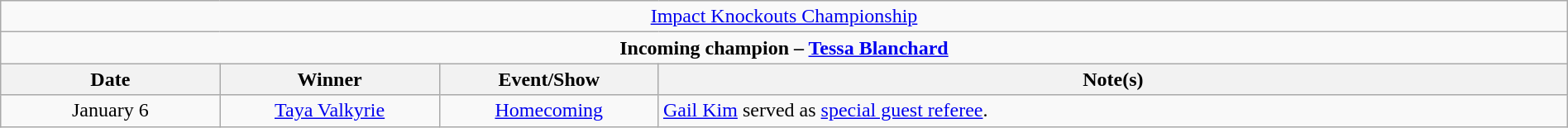<table class="wikitable" style="text-align:center; width:100%;">
<tr>
<td colspan="4"><a href='#'>Impact Knockouts Championship</a></td>
</tr>
<tr>
<td colspan="4"><strong>Incoming champion – <a href='#'>Tessa Blanchard</a></strong></td>
</tr>
<tr>
<th width=14%>Date</th>
<th width=14%>Winner</th>
<th width=14%>Event/Show</th>
<th width=58%>Note(s)</th>
</tr>
<tr>
<td>January 6</td>
<td><a href='#'>Taya Valkyrie</a></td>
<td><a href='#'>Homecoming</a></td>
<td align=left><a href='#'>Gail Kim</a> served as <a href='#'>special guest referee</a>.</td>
</tr>
</table>
